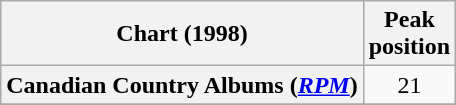<table class="wikitable sortable plainrowheaders" style="text-align:center">
<tr>
<th scope="col">Chart (1998)</th>
<th scope="col">Peak<br>position</th>
</tr>
<tr>
<th scope="row">Canadian Country Albums (<em><a href='#'>RPM</a></em>)</th>
<td>21</td>
</tr>
<tr>
</tr>
<tr>
</tr>
</table>
